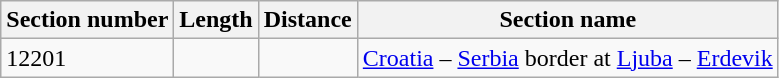<table class="wikitable">
<tr>
<th>Section number</th>
<th>Length</th>
<th>Distance</th>
<th>Section name</th>
</tr>
<tr>
<td>12201</td>
<td></td>
<td></td>
<td><a href='#'>Croatia</a> – <a href='#'>Serbia</a> border at <a href='#'>Ljuba</a> – <a href='#'>Erdevik</a></td>
</tr>
</table>
